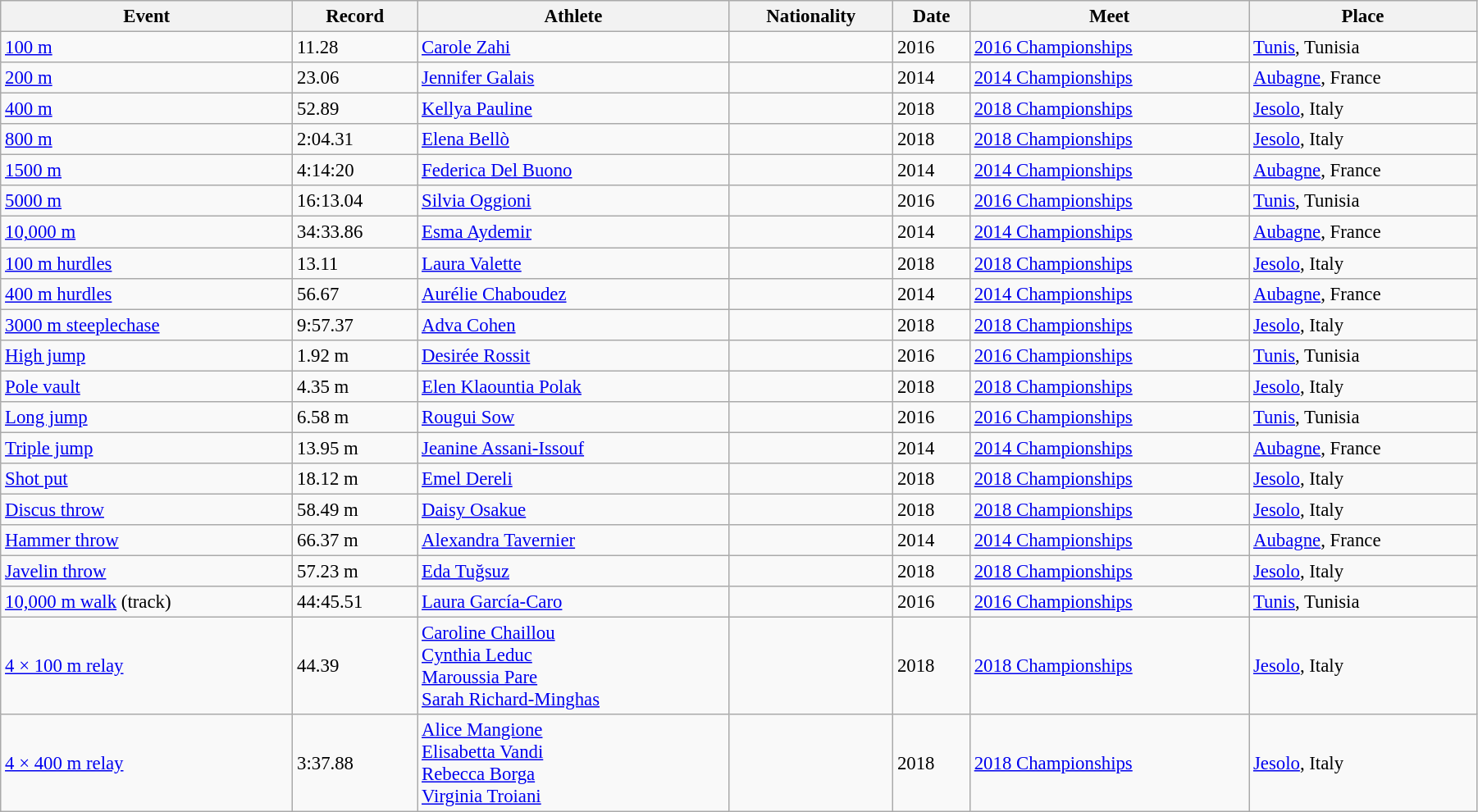<table class="wikitable" style="font-size:95%; width: 95%;">
<tr>
<th>Event</th>
<th>Record</th>
<th>Athlete</th>
<th>Nationality</th>
<th>Date</th>
<th>Meet</th>
<th>Place</th>
</tr>
<tr>
<td><a href='#'>100 m</a></td>
<td>11.28</td>
<td><a href='#'>Carole Zahi</a></td>
<td></td>
<td>2016</td>
<td><a href='#'>2016 Championships</a></td>
<td> <a href='#'>Tunis</a>, Tunisia</td>
</tr>
<tr>
<td><a href='#'>200 m</a></td>
<td>23.06</td>
<td><a href='#'>Jennifer Galais</a></td>
<td></td>
<td>2014</td>
<td><a href='#'>2014 Championships</a></td>
<td> <a href='#'>Aubagne</a>, France</td>
</tr>
<tr>
<td><a href='#'>400 m</a></td>
<td>52.89</td>
<td><a href='#'>Kellya Pauline</a></td>
<td></td>
<td>2018</td>
<td><a href='#'>2018 Championships</a></td>
<td> <a href='#'>Jesolo</a>, Italy</td>
</tr>
<tr>
<td><a href='#'>800 m</a></td>
<td>2:04.31</td>
<td><a href='#'>Elena Bellò</a></td>
<td></td>
<td>2018</td>
<td><a href='#'>2018 Championships</a></td>
<td> <a href='#'>Jesolo</a>, Italy</td>
</tr>
<tr>
<td><a href='#'>1500 m</a></td>
<td>4:14:20</td>
<td><a href='#'>Federica Del Buono</a></td>
<td></td>
<td>2014</td>
<td><a href='#'>2014 Championships</a></td>
<td> <a href='#'>Aubagne</a>, France</td>
</tr>
<tr>
<td><a href='#'>5000 m</a></td>
<td>16:13.04</td>
<td><a href='#'>Silvia Oggioni</a></td>
<td></td>
<td>2016</td>
<td><a href='#'>2016 Championships</a></td>
<td> <a href='#'>Tunis</a>, Tunisia</td>
</tr>
<tr>
<td><a href='#'>10,000 m</a></td>
<td>34:33.86</td>
<td><a href='#'>Esma Aydemir</a></td>
<td></td>
<td>2014</td>
<td><a href='#'>2014 Championships</a></td>
<td> <a href='#'>Aubagne</a>, France</td>
</tr>
<tr>
<td><a href='#'>100 m hurdles</a></td>
<td>13.11</td>
<td><a href='#'>Laura Valette</a></td>
<td></td>
<td>2018</td>
<td><a href='#'>2018 Championships</a></td>
<td> <a href='#'>Jesolo</a>, Italy</td>
</tr>
<tr>
<td><a href='#'>400 m hurdles</a></td>
<td>56.67</td>
<td><a href='#'>Aurélie Chaboudez</a></td>
<td></td>
<td>2014</td>
<td><a href='#'>2014 Championships</a></td>
<td> <a href='#'>Aubagne</a>, France</td>
</tr>
<tr>
<td><a href='#'>3000 m steeplechase</a></td>
<td>9:57.37</td>
<td><a href='#'>Adva Cohen</a></td>
<td></td>
<td>2018</td>
<td><a href='#'>2018 Championships</a></td>
<td> <a href='#'>Jesolo</a>, Italy</td>
</tr>
<tr>
<td><a href='#'>High jump</a></td>
<td>1.92 m</td>
<td><a href='#'>Desirée Rossit</a></td>
<td></td>
<td>2016</td>
<td><a href='#'>2016 Championships</a></td>
<td> <a href='#'>Tunis</a>, Tunisia</td>
</tr>
<tr>
<td><a href='#'>Pole vault</a></td>
<td>4.35 m</td>
<td><a href='#'>Elen Klaountia Polak</a></td>
<td></td>
<td>2018</td>
<td><a href='#'>2018 Championships</a></td>
<td> <a href='#'>Jesolo</a>, Italy</td>
</tr>
<tr>
<td><a href='#'>Long jump</a></td>
<td>6.58 m</td>
<td><a href='#'>Rougui Sow</a></td>
<td></td>
<td>2016</td>
<td><a href='#'>2016 Championships</a></td>
<td> <a href='#'>Tunis</a>, Tunisia</td>
</tr>
<tr>
<td><a href='#'>Triple jump</a></td>
<td>13.95 m</td>
<td><a href='#'>Jeanine Assani-Issouf</a></td>
<td></td>
<td>2014</td>
<td><a href='#'>2014 Championships</a></td>
<td> <a href='#'>Aubagne</a>, France</td>
</tr>
<tr>
<td><a href='#'>Shot put</a></td>
<td>18.12 m</td>
<td><a href='#'>Emel Dereli</a></td>
<td></td>
<td>2018</td>
<td><a href='#'>2018 Championships</a></td>
<td> <a href='#'>Jesolo</a>, Italy</td>
</tr>
<tr>
<td><a href='#'>Discus throw</a></td>
<td>58.49 m</td>
<td><a href='#'>Daisy Osakue</a></td>
<td></td>
<td>2018</td>
<td><a href='#'>2018 Championships</a></td>
<td> <a href='#'>Jesolo</a>, Italy</td>
</tr>
<tr>
<td><a href='#'>Hammer throw</a></td>
<td>66.37 m</td>
<td><a href='#'>Alexandra Tavernier</a></td>
<td></td>
<td>2014</td>
<td><a href='#'>2014 Championships</a></td>
<td> <a href='#'>Aubagne</a>, France</td>
</tr>
<tr>
<td><a href='#'>Javelin throw</a></td>
<td>57.23 m</td>
<td><a href='#'>Eda Tuğsuz</a></td>
<td></td>
<td>2018</td>
<td><a href='#'>2018 Championships</a></td>
<td> <a href='#'>Jesolo</a>, Italy</td>
</tr>
<tr>
<td><a href='#'>10,000 m walk</a> (track)</td>
<td>44:45.51</td>
<td><a href='#'>Laura García-Caro</a></td>
<td></td>
<td>2016</td>
<td><a href='#'>2016 Championships</a></td>
<td> <a href='#'>Tunis</a>, Tunisia</td>
</tr>
<tr>
<td><a href='#'>4 × 100 m relay</a></td>
<td>44.39</td>
<td><a href='#'>Caroline Chaillou</a><br><a href='#'>Cynthia Leduc</a><br><a href='#'>Maroussia Pare</a><br><a href='#'>Sarah Richard-Minghas</a><br></td>
<td></td>
<td>2018</td>
<td><a href='#'>2018 Championships</a></td>
<td> <a href='#'>Jesolo</a>, Italy</td>
</tr>
<tr>
<td><a href='#'>4 × 400 m relay</a></td>
<td>3:37.88</td>
<td><a href='#'>Alice Mangione</a><br><a href='#'>Elisabetta Vandi</a><br><a href='#'>Rebecca Borga</a><br><a href='#'>Virginia Troiani</a> <br></td>
<td></td>
<td>2018</td>
<td><a href='#'>2018 Championships</a></td>
<td> <a href='#'>Jesolo</a>, Italy</td>
</tr>
</table>
